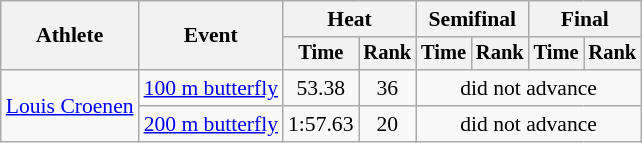<table class="wikitable" style="text-align:center; font-size:90%">
<tr>
<th rowspan="2">Athlete</th>
<th rowspan="2">Event</th>
<th colspan="2">Heat</th>
<th colspan="2">Semifinal</th>
<th colspan="2">Final</th>
</tr>
<tr style="font-size:95%">
<th>Time</th>
<th>Rank</th>
<th>Time</th>
<th>Rank</th>
<th>Time</th>
<th>Rank</th>
</tr>
<tr>
<td rowspan=2 align=left><a href='#'>Louis Croenen</a></td>
<td align=left><a href='#'>100 m butterfly</a></td>
<td>53.38</td>
<td>36</td>
<td colspan=4>did not advance</td>
</tr>
<tr>
<td align=left><a href='#'>200 m butterfly</a></td>
<td>1:57.63</td>
<td>20</td>
<td colspan=4>did not advance</td>
</tr>
</table>
